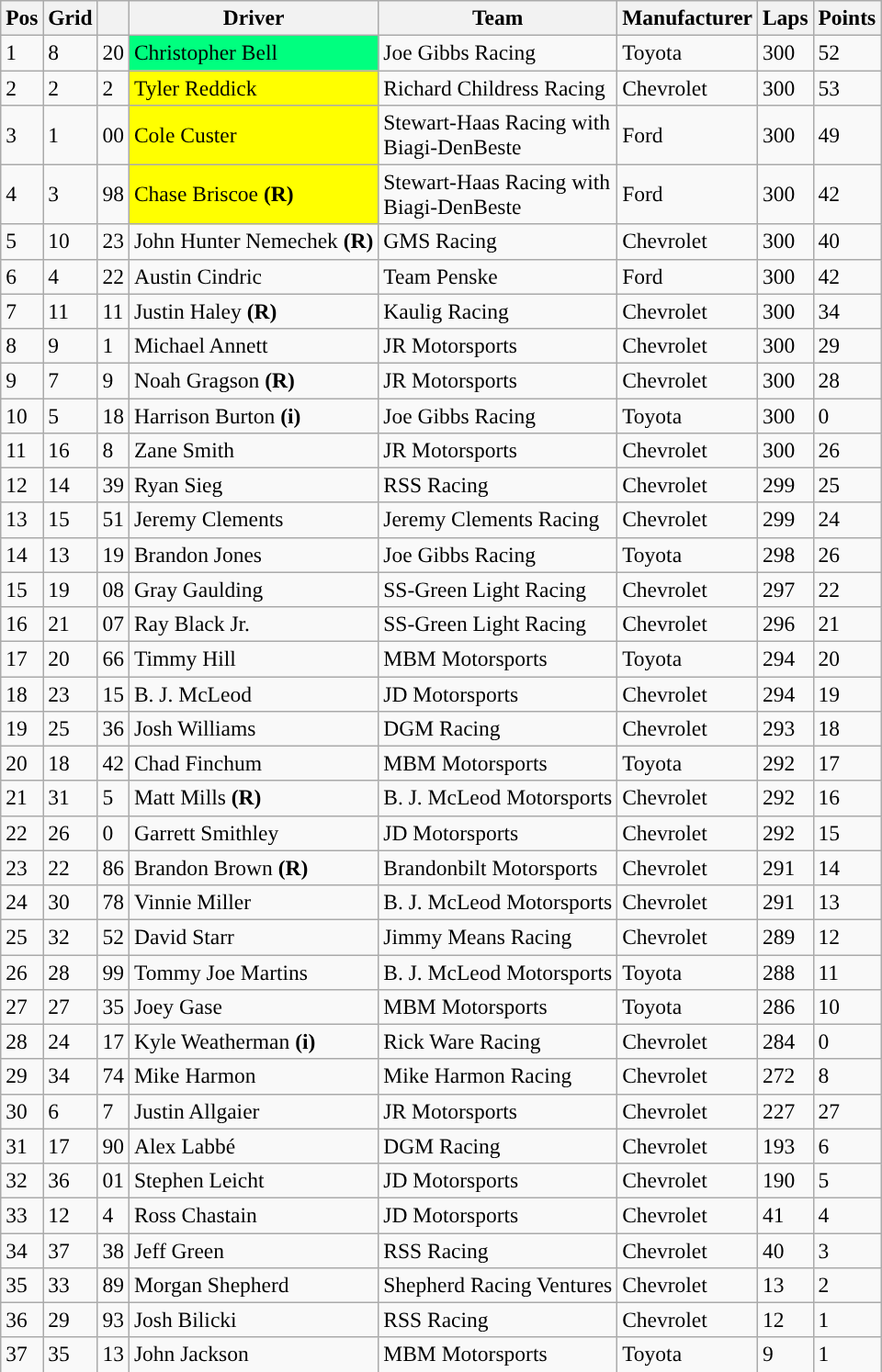<table class="wikitable" style="font-size:98%">
<tr>
<th>Pos</th>
<th>Grid</th>
<th></th>
<th>Driver</th>
<th>Team</th>
<th>Manufacturer</th>
<th>Laps</th>
<th>Points</th>
</tr>
<tr>
<td>1</td>
<td>8</td>
<td>20</td>
<td style="text-align:left;background:#00FF7F">Christopher Bell</td>
<td>Joe Gibbs Racing</td>
<td>Toyota</td>
<td>300</td>
<td>52</td>
</tr>
<tr>
<td>2</td>
<td>2</td>
<td>2</td>
<td style="text-align:left;background:#FFFF00">Tyler Reddick</td>
<td>Richard Childress Racing</td>
<td>Chevrolet</td>
<td>300</td>
<td>53</td>
</tr>
<tr>
<td>3</td>
<td>1</td>
<td>00</td>
<td style="text-align:left;background:#FFFF00">Cole Custer</td>
<td>Stewart-Haas Racing with<br>Biagi-DenBeste</td>
<td>Ford</td>
<td>300</td>
<td>49</td>
</tr>
<tr>
<td>4</td>
<td>3</td>
<td>98</td>
<td style="text-align:left;background:#FFFF00">Chase Briscoe <strong>(R)</strong></td>
<td>Stewart-Haas Racing with<br>Biagi-DenBeste</td>
<td>Ford</td>
<td>300</td>
<td>42</td>
</tr>
<tr>
<td>5</td>
<td>10</td>
<td>23</td>
<td>John Hunter Nemechek <strong>(R)</strong></td>
<td>GMS Racing</td>
<td>Chevrolet</td>
<td>300</td>
<td>40</td>
</tr>
<tr>
<td>6</td>
<td>4</td>
<td>22</td>
<td>Austin Cindric</td>
<td>Team Penske</td>
<td>Ford</td>
<td>300</td>
<td>42</td>
</tr>
<tr>
<td>7</td>
<td>11</td>
<td>11</td>
<td>Justin Haley <strong>(R)</strong></td>
<td>Kaulig Racing</td>
<td>Chevrolet</td>
<td>300</td>
<td>34</td>
</tr>
<tr>
<td>8</td>
<td>9</td>
<td>1</td>
<td>Michael Annett</td>
<td>JR Motorsports</td>
<td>Chevrolet</td>
<td>300</td>
<td>29</td>
</tr>
<tr>
<td>9</td>
<td>7</td>
<td>9</td>
<td>Noah Gragson <strong>(R)</strong></td>
<td>JR Motorsports</td>
<td>Chevrolet</td>
<td>300</td>
<td>28</td>
</tr>
<tr>
<td>10</td>
<td>5</td>
<td>18</td>
<td>Harrison Burton <strong>(i)</strong></td>
<td>Joe Gibbs Racing</td>
<td>Toyota</td>
<td>300</td>
<td>0</td>
</tr>
<tr>
<td>11</td>
<td>16</td>
<td>8</td>
<td>Zane Smith</td>
<td>JR Motorsports</td>
<td>Chevrolet</td>
<td>300</td>
<td>26</td>
</tr>
<tr>
<td>12</td>
<td>14</td>
<td>39</td>
<td>Ryan Sieg</td>
<td>RSS Racing</td>
<td>Chevrolet</td>
<td>299</td>
<td>25</td>
</tr>
<tr>
<td>13</td>
<td>15</td>
<td>51</td>
<td>Jeremy Clements</td>
<td>Jeremy Clements Racing</td>
<td>Chevrolet</td>
<td>299</td>
<td>24</td>
</tr>
<tr>
<td>14</td>
<td>13</td>
<td>19</td>
<td>Brandon Jones</td>
<td>Joe Gibbs Racing</td>
<td>Toyota</td>
<td>298</td>
<td>26</td>
</tr>
<tr>
<td>15</td>
<td>19</td>
<td>08</td>
<td>Gray Gaulding</td>
<td>SS-Green Light Racing</td>
<td>Chevrolet</td>
<td>297</td>
<td>22</td>
</tr>
<tr>
<td>16</td>
<td>21</td>
<td>07</td>
<td>Ray Black Jr.</td>
<td>SS-Green Light Racing</td>
<td>Chevrolet</td>
<td>296</td>
<td>21</td>
</tr>
<tr>
<td>17</td>
<td>20</td>
<td>66</td>
<td>Timmy Hill</td>
<td>MBM Motorsports</td>
<td>Toyota</td>
<td>294</td>
<td>20</td>
</tr>
<tr>
<td>18</td>
<td>23</td>
<td>15</td>
<td>B. J. McLeod</td>
<td>JD Motorsports</td>
<td>Chevrolet</td>
<td>294</td>
<td>19</td>
</tr>
<tr>
<td>19</td>
<td>25</td>
<td>36</td>
<td>Josh Williams</td>
<td>DGM Racing</td>
<td>Chevrolet</td>
<td>293</td>
<td>18</td>
</tr>
<tr>
<td>20</td>
<td>18</td>
<td>42</td>
<td>Chad Finchum</td>
<td>MBM Motorsports</td>
<td>Toyota</td>
<td>292</td>
<td>17</td>
</tr>
<tr>
<td>21</td>
<td>31</td>
<td>5</td>
<td>Matt Mills <strong>(R)</strong></td>
<td>B. J. McLeod Motorsports</td>
<td>Chevrolet</td>
<td>292</td>
<td>16</td>
</tr>
<tr>
<td>22</td>
<td>26</td>
<td>0</td>
<td>Garrett Smithley</td>
<td>JD Motorsports</td>
<td>Chevrolet</td>
<td>292</td>
<td>15</td>
</tr>
<tr>
<td>23</td>
<td>22</td>
<td>86</td>
<td>Brandon Brown <strong>(R)</strong></td>
<td>Brandonbilt Motorsports</td>
<td>Chevrolet</td>
<td>291</td>
<td>14</td>
</tr>
<tr>
<td>24</td>
<td>30</td>
<td>78</td>
<td>Vinnie Miller</td>
<td>B. J. McLeod Motorsports</td>
<td>Chevrolet</td>
<td>291</td>
<td>13</td>
</tr>
<tr>
<td>25</td>
<td>32</td>
<td>52</td>
<td>David Starr</td>
<td>Jimmy Means Racing</td>
<td>Chevrolet</td>
<td>289</td>
<td>12</td>
</tr>
<tr>
<td>26</td>
<td>28</td>
<td>99</td>
<td>Tommy Joe Martins</td>
<td>B. J. McLeod Motorsports</td>
<td>Toyota</td>
<td>288</td>
<td>11</td>
</tr>
<tr>
<td>27</td>
<td>27</td>
<td>35</td>
<td>Joey Gase</td>
<td>MBM Motorsports</td>
<td>Toyota</td>
<td>286</td>
<td>10</td>
</tr>
<tr>
<td>28</td>
<td>24</td>
<td>17</td>
<td>Kyle Weatherman <strong>(i)</strong></td>
<td>Rick Ware Racing</td>
<td>Chevrolet</td>
<td>284</td>
<td>0</td>
</tr>
<tr>
<td>29</td>
<td>34</td>
<td>74</td>
<td>Mike Harmon</td>
<td>Mike Harmon Racing</td>
<td>Chevrolet</td>
<td>272</td>
<td>8</td>
</tr>
<tr>
<td>30</td>
<td>6</td>
<td>7</td>
<td>Justin Allgaier</td>
<td>JR Motorsports</td>
<td>Chevrolet</td>
<td>227</td>
<td>27</td>
</tr>
<tr>
<td>31</td>
<td>17</td>
<td>90</td>
<td>Alex Labbé</td>
<td>DGM Racing</td>
<td>Chevrolet</td>
<td>193</td>
<td>6</td>
</tr>
<tr>
<td>32</td>
<td>36</td>
<td>01</td>
<td>Stephen Leicht</td>
<td>JD Motorsports</td>
<td>Chevrolet</td>
<td>190</td>
<td>5</td>
</tr>
<tr>
<td>33</td>
<td>12</td>
<td>4</td>
<td>Ross Chastain</td>
<td>JD Motorsports</td>
<td>Chevrolet</td>
<td>41</td>
<td>4</td>
</tr>
<tr>
<td>34</td>
<td>37</td>
<td>38</td>
<td>Jeff Green</td>
<td>RSS Racing</td>
<td>Chevrolet</td>
<td>40</td>
<td>3</td>
</tr>
<tr>
<td>35</td>
<td>33</td>
<td>89</td>
<td>Morgan Shepherd</td>
<td>Shepherd Racing Ventures</td>
<td>Chevrolet</td>
<td>13</td>
<td>2</td>
</tr>
<tr>
<td>36</td>
<td>29</td>
<td>93</td>
<td>Josh Bilicki</td>
<td>RSS Racing</td>
<td>Chevrolet</td>
<td>12</td>
<td>1</td>
</tr>
<tr>
<td>37</td>
<td>35</td>
<td>13</td>
<td>John Jackson</td>
<td>MBM Motorsports</td>
<td>Toyota</td>
<td>9</td>
<td>1</td>
</tr>
<tr>
</tr>
</table>
